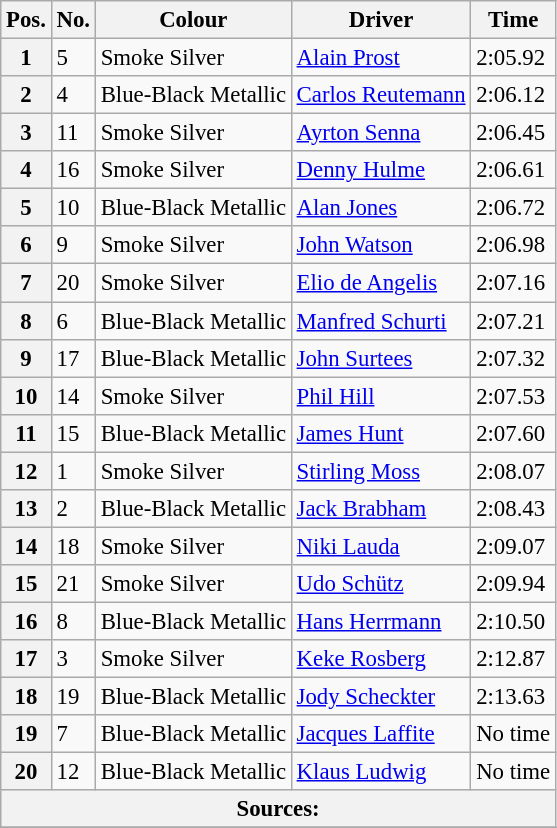<table class="wikitable" style="font-size: 95%;">
<tr>
<th>Pos.</th>
<th>No.</th>
<th>Colour</th>
<th>Driver</th>
<th>Time</th>
</tr>
<tr>
<th>1</th>
<td>5</td>
<td>Smoke Silver</td>
<td> <a href='#'>Alain Prost</a></td>
<td>2:05.92</td>
</tr>
<tr>
<th>2</th>
<td>4</td>
<td>Blue-Black Metallic</td>
<td> <a href='#'>Carlos Reutemann</a></td>
<td>2:06.12</td>
</tr>
<tr>
<th>3</th>
<td>11</td>
<td>Smoke Silver</td>
<td> <a href='#'>Ayrton Senna</a></td>
<td>2:06.45</td>
</tr>
<tr>
<th>4</th>
<td>16</td>
<td>Smoke Silver</td>
<td> <a href='#'>Denny Hulme</a></td>
<td>2:06.61</td>
</tr>
<tr>
<th>5</th>
<td>10</td>
<td>Blue-Black Metallic</td>
<td> <a href='#'>Alan Jones</a></td>
<td>2:06.72</td>
</tr>
<tr>
<th>6</th>
<td>9</td>
<td>Smoke Silver</td>
<td> <a href='#'>John Watson</a></td>
<td>2:06.98</td>
</tr>
<tr>
<th>7</th>
<td>20</td>
<td>Smoke Silver</td>
<td> <a href='#'>Elio de Angelis</a></td>
<td>2:07.16</td>
</tr>
<tr>
<th>8</th>
<td>6</td>
<td>Blue-Black Metallic</td>
<td> <a href='#'>Manfred Schurti</a></td>
<td>2:07.21</td>
</tr>
<tr>
<th>9</th>
<td>17</td>
<td>Blue-Black Metallic</td>
<td> <a href='#'>John Surtees</a></td>
<td>2:07.32</td>
</tr>
<tr>
<th>10</th>
<td>14</td>
<td>Smoke Silver</td>
<td> <a href='#'>Phil Hill</a></td>
<td>2:07.53</td>
</tr>
<tr>
<th>11</th>
<td>15</td>
<td>Blue-Black Metallic</td>
<td> <a href='#'>James Hunt</a></td>
<td>2:07.60</td>
</tr>
<tr>
<th>12</th>
<td>1</td>
<td>Smoke Silver</td>
<td> <a href='#'>Stirling Moss</a></td>
<td>2:08.07</td>
</tr>
<tr>
<th>13</th>
<td>2</td>
<td>Blue-Black Metallic</td>
<td> <a href='#'>Jack Brabham</a></td>
<td>2:08.43</td>
</tr>
<tr>
<th>14</th>
<td>18</td>
<td>Smoke Silver</td>
<td> <a href='#'>Niki Lauda</a></td>
<td>2:09.07</td>
</tr>
<tr>
<th>15</th>
<td>21</td>
<td>Smoke Silver</td>
<td> <a href='#'>Udo Schütz</a></td>
<td>2:09.94</td>
</tr>
<tr>
<th>16</th>
<td>8</td>
<td>Blue-Black Metallic</td>
<td> <a href='#'>Hans Herrmann</a></td>
<td>2:10.50</td>
</tr>
<tr>
<th>17</th>
<td>3</td>
<td>Smoke Silver</td>
<td> <a href='#'>Keke Rosberg</a></td>
<td>2:12.87</td>
</tr>
<tr>
<th>18</th>
<td>19</td>
<td>Blue-Black Metallic</td>
<td> <a href='#'>Jody Scheckter</a></td>
<td>2:13.63</td>
</tr>
<tr>
<th>19</th>
<td>7</td>
<td>Blue-Black Metallic</td>
<td> <a href='#'>Jacques Laffite</a></td>
<td>No time</td>
</tr>
<tr>
<th>20</th>
<td>12</td>
<td>Blue-Black Metallic</td>
<td> <a href='#'>Klaus Ludwig</a></td>
<td>No time</td>
</tr>
<tr style="background-color:#E5E4E2" align="center">
<th colspan=5>Sources: </th>
</tr>
<tr>
</tr>
</table>
